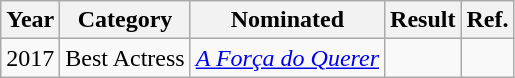<table class="wikitable">
<tr>
<th>Year</th>
<th>Category</th>
<th>Nominated</th>
<th>Result</th>
<th>Ref.</th>
</tr>
<tr>
<td>2017</td>
<td>Best Actress</td>
<td style="text-align: center;"><em><a href='#'>A Força do Querer</a></em></td>
<td></td>
</tr>
</table>
